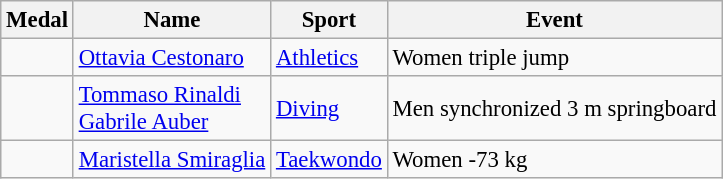<table class="wikitable sortable" style="font-size: 95%;">
<tr>
<th>Medal</th>
<th>Name</th>
<th>Sport</th>
<th>Event</th>
</tr>
<tr>
<td></td>
<td><a href='#'>Ottavia Cestonaro</a></td>
<td><a href='#'>Athletics</a></td>
<td>Women triple jump</td>
</tr>
<tr>
<td></td>
<td><a href='#'>Tommaso Rinaldi</a><br><a href='#'>Gabrile Auber</a></td>
<td><a href='#'>Diving</a></td>
<td>Men synchronized 3 m springboard</td>
</tr>
<tr>
<td></td>
<td><a href='#'>Maristella Smiraglia</a></td>
<td><a href='#'>Taekwondo</a></td>
<td>Women -73 kg</td>
</tr>
</table>
